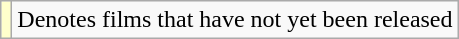<table class="wikitable">
<tr>
<td style="background:#FFFFCC;"></td>
<td>Denotes films that have not yet been released</td>
</tr>
</table>
